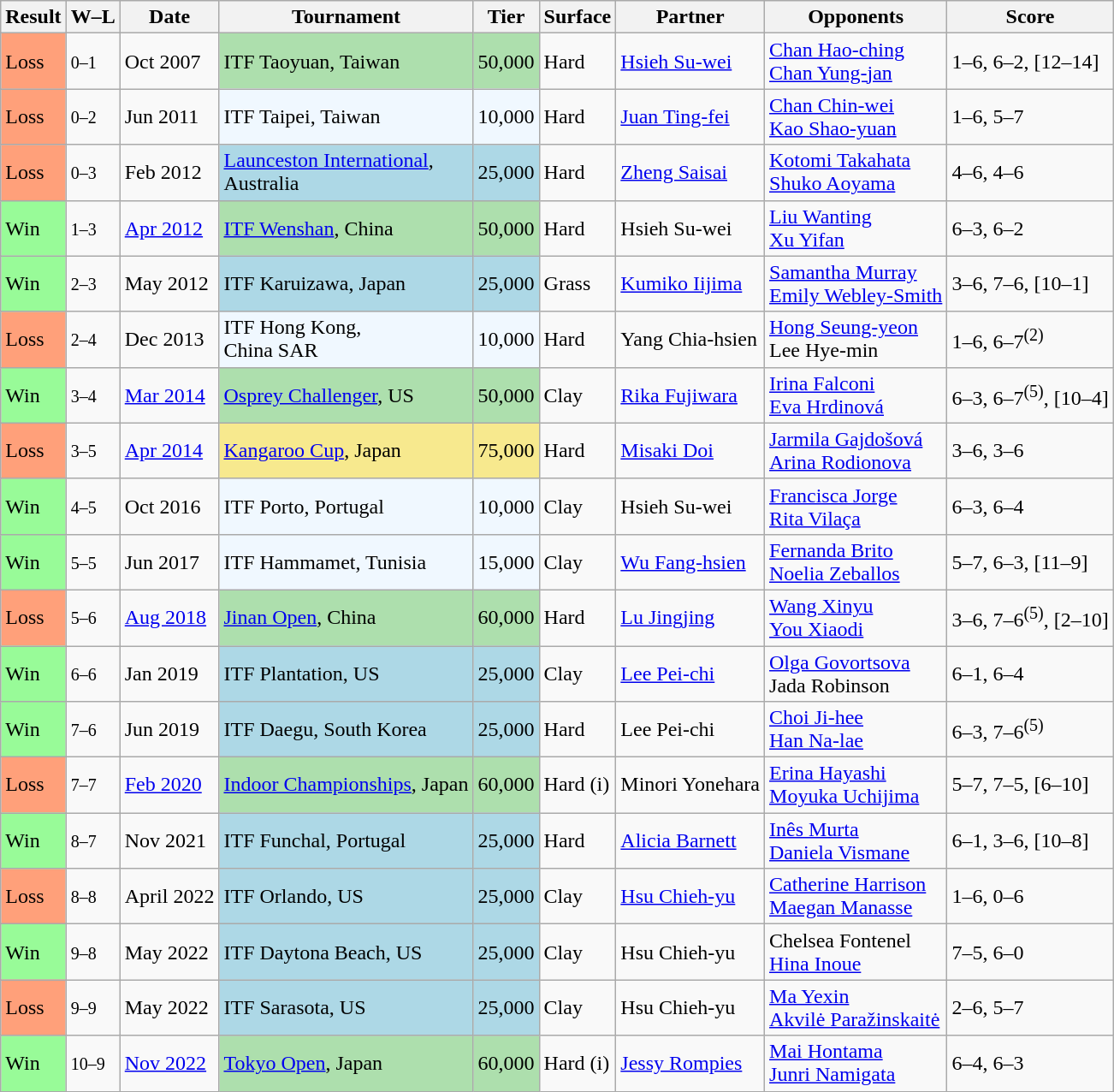<table class="sortable wikitable">
<tr>
<th>Result</th>
<th class="unsortable">W–L</th>
<th>Date</th>
<th>Tournament</th>
<th>Tier</th>
<th>Surface</th>
<th>Partner</th>
<th>Opponents</th>
<th class="unsortable">Score</th>
</tr>
<tr>
<td bgcolor="FFA07A">Loss</td>
<td><small>0–1</small></td>
<td>Oct 2007</td>
<td style="background:#addfad;">ITF Taoyuan, Taiwan</td>
<td style="background:#addfad;">50,000</td>
<td>Hard</td>
<td> <a href='#'>Hsieh Su-wei</a></td>
<td> <a href='#'>Chan Hao-ching</a> <br>  <a href='#'>Chan Yung-jan</a></td>
<td>1–6, 6–2, [12–14]</td>
</tr>
<tr>
<td bgcolor="FFA07A">Loss</td>
<td><small>0–2</small></td>
<td>Jun 2011</td>
<td style="background:#f0f8ff;">ITF Taipei, Taiwan</td>
<td style="background:#f0f8ff;">10,000</td>
<td>Hard</td>
<td> <a href='#'>Juan Ting-fei</a></td>
<td> <a href='#'>Chan Chin-wei</a> <br>  <a href='#'>Kao Shao-yuan</a></td>
<td>1–6, 5–7</td>
</tr>
<tr>
<td bgcolor="FFA07A">Loss</td>
<td><small>0–3</small></td>
<td>Feb 2012</td>
<td style="background:lightblue;"><a href='#'>Launceston International</a>, <br>Australia</td>
<td style="background:lightblue;">25,000</td>
<td>Hard</td>
<td> <a href='#'>Zheng Saisai</a></td>
<td> <a href='#'>Kotomi Takahata</a> <br>  <a href='#'>Shuko Aoyama</a></td>
<td>4–6, 4–6</td>
</tr>
<tr>
<td style="background:#98fb98;">Win</td>
<td><small>1–3</small></td>
<td><a href='#'>Apr 2012</a></td>
<td style="background:#addfad;"><a href='#'>ITF Wenshan</a>, China</td>
<td style="background:#addfad;">50,000</td>
<td>Hard</td>
<td> Hsieh Su-wei</td>
<td> <a href='#'>Liu Wanting</a> <br>  <a href='#'>Xu Yifan</a></td>
<td>6–3, 6–2</td>
</tr>
<tr>
<td style="background:#98fb98;">Win</td>
<td><small>2–3</small></td>
<td>May 2012</td>
<td style="background:lightblue;">ITF Karuizawa, Japan</td>
<td style="background:lightblue;">25,000</td>
<td>Grass</td>
<td> <a href='#'>Kumiko Iijima</a></td>
<td> <a href='#'>Samantha Murray</a> <br>  <a href='#'>Emily Webley-Smith</a></td>
<td>3–6, 7–6, [10–1]</td>
</tr>
<tr>
<td bgcolor="FFA07A">Loss</td>
<td><small>2–4</small></td>
<td>Dec 2013</td>
<td style="background:#f0f8ff;">ITF Hong Kong, <br>China SAR</td>
<td style="background:#f0f8ff;">10,000</td>
<td>Hard</td>
<td> Yang Chia-hsien</td>
<td> <a href='#'>Hong Seung-yeon</a> <br>  Lee Hye-min</td>
<td>1–6, 6–7<sup>(2)</sup></td>
</tr>
<tr>
<td style="background:#98fb98;">Win</td>
<td><small>3–4</small></td>
<td><a href='#'>Mar 2014</a></td>
<td style="background:#addfad;"><a href='#'>Osprey Challenger</a>, US</td>
<td style="background:#addfad;">50,000</td>
<td>Clay</td>
<td> <a href='#'>Rika Fujiwara</a></td>
<td> <a href='#'>Irina Falconi</a> <br>  <a href='#'>Eva Hrdinová</a></td>
<td>6–3, 6–7<sup>(5)</sup>, [10–4]</td>
</tr>
<tr>
<td bgcolor="FFA07A">Loss</td>
<td><small>3–5</small></td>
<td><a href='#'>Apr 2014</a></td>
<td style="background:#f7e98e;"><a href='#'>Kangaroo Cup</a>, Japan</td>
<td style="background:#f7e98e;">75,000</td>
<td>Hard</td>
<td> <a href='#'>Misaki Doi</a></td>
<td> <a href='#'>Jarmila Gajdošová</a> <br>  <a href='#'>Arina Rodionova</a></td>
<td>3–6, 3–6</td>
</tr>
<tr>
<td style="background:#98fb98;">Win</td>
<td><small>4–5</small></td>
<td>Oct 2016</td>
<td style="background:#f0f8ff;">ITF Porto, Portugal</td>
<td style="background:#f0f8ff;">10,000</td>
<td>Clay</td>
<td> Hsieh Su-wei</td>
<td> <a href='#'>Francisca Jorge</a> <br>  <a href='#'>Rita Vilaça</a></td>
<td>6–3, 6–4</td>
</tr>
<tr>
<td style="background:#98fb98;">Win</td>
<td><small>5–5</small></td>
<td>Jun 2017</td>
<td style="background:#f0f8ff;">ITF Hammamet, Tunisia</td>
<td style="background:#f0f8ff;">15,000</td>
<td>Clay</td>
<td> <a href='#'>Wu Fang-hsien</a></td>
<td> <a href='#'>Fernanda Brito</a> <br>  <a href='#'>Noelia Zeballos</a></td>
<td>5–7, 6–3, [11–9]</td>
</tr>
<tr>
<td bgcolor="FFA07A">Loss</td>
<td><small>5–6</small></td>
<td><a href='#'>Aug 2018</a></td>
<td style="background:#addfad;"><a href='#'>Jinan Open</a>, China</td>
<td style="background:#addfad;">60,000</td>
<td>Hard</td>
<td> <a href='#'>Lu Jingjing</a></td>
<td> <a href='#'>Wang Xinyu</a> <br>  <a href='#'>You Xiaodi</a></td>
<td>3–6, 7–6<sup>(5)</sup>, [2–10]</td>
</tr>
<tr>
<td style="background:#98fb98;">Win</td>
<td><small>6–6</small></td>
<td>Jan 2019</td>
<td bgcolor=lightblue>ITF Plantation, US</td>
<td bgcolor=lightblue>25,000</td>
<td>Clay</td>
<td> <a href='#'>Lee Pei-chi</a></td>
<td> <a href='#'>Olga Govortsova</a> <br>  Jada Robinson</td>
<td>6–1, 6–4</td>
</tr>
<tr>
<td style="background:#98fb98;">Win</td>
<td><small>7–6</small></td>
<td>Jun 2019</td>
<td bgcolor=lightblue>ITF Daegu, South Korea</td>
<td bgcolor=lightblue>25,000</td>
<td>Hard</td>
<td> Lee Pei-chi</td>
<td> <a href='#'>Choi Ji-hee</a> <br>  <a href='#'>Han Na-lae</a></td>
<td>6–3, 7–6<sup>(5)</sup></td>
</tr>
<tr>
<td bgcolor="FFA07A">Loss</td>
<td><small>7–7</small></td>
<td><a href='#'>Feb 2020</a></td>
<td style="background:#addfad;"><a href='#'>Indoor Championships</a>, Japan</td>
<td style="background:#addfad;">60,000</td>
<td>Hard (i)</td>
<td> Minori Yonehara</td>
<td> <a href='#'>Erina Hayashi</a> <br>  <a href='#'>Moyuka Uchijima</a></td>
<td>5–7, 7–5, [6–10]</td>
</tr>
<tr>
<td style="background:#98fb98;">Win</td>
<td><small>8–7</small></td>
<td>Nov 2021</td>
<td style="background:lightblue;">ITF Funchal, Portugal</td>
<td style="background:lightblue;">25,000</td>
<td>Hard</td>
<td> <a href='#'>Alicia Barnett</a></td>
<td> <a href='#'>Inês Murta</a> <br>  <a href='#'>Daniela Vismane</a></td>
<td>6–1, 3–6, [10–8]</td>
</tr>
<tr>
<td bgcolor="FFA07A">Loss</td>
<td><small>8–8</small></td>
<td>April 2022</td>
<td style="background:lightblue;">ITF Orlando, US</td>
<td style="background:lightblue;">25,000</td>
<td>Clay</td>
<td> <a href='#'>Hsu Chieh-yu</a></td>
<td> <a href='#'>Catherine Harrison</a> <br>  <a href='#'>Maegan Manasse</a></td>
<td>1–6, 0–6</td>
</tr>
<tr>
<td style="background:#98fb98;">Win</td>
<td><small>9–8</small></td>
<td>May 2022</td>
<td style="background:lightblue;">ITF Daytona Beach, US</td>
<td style="background:lightblue;">25,000</td>
<td>Clay</td>
<td> Hsu Chieh-yu</td>
<td> Chelsea Fontenel <br>  <a href='#'>Hina Inoue</a></td>
<td>7–5, 6–0</td>
</tr>
<tr>
<td bgcolor=ffa07a>Loss</td>
<td><small>9–9</small></td>
<td>May 2022</td>
<td style="background:lightblue;">ITF Sarasota, US</td>
<td style="background:lightblue;">25,000</td>
<td>Clay</td>
<td> Hsu Chieh-yu</td>
<td> <a href='#'>Ma Yexin</a> <br>  <a href='#'>Akvilė Paražinskaitė</a></td>
<td>2–6, 5–7</td>
</tr>
<tr>
<td bgcolor=98fb98>Win</td>
<td><small>10–9</small></td>
<td><a href='#'>Nov 2022</a></td>
<td style="background:#addfad;"><a href='#'>Tokyo Open</a>, Japan</td>
<td style="background:#addfad;">60,000</td>
<td>Hard (i)</td>
<td> <a href='#'>Jessy Rompies</a></td>
<td> <a href='#'>Mai Hontama</a> <br>  <a href='#'>Junri Namigata</a></td>
<td>6–4, 6–3</td>
</tr>
</table>
